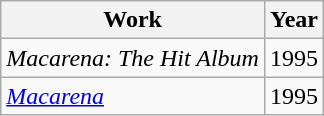<table class="wikitable" border="1">
<tr>
<th>Work</th>
<th>Year</th>
</tr>
<tr>
<td><em>Macarena: The Hit Album</em></td>
<td>1995</td>
</tr>
<tr>
<td><em><a href='#'>Macarena</a></em></td>
<td>1995</td>
</tr>
</table>
